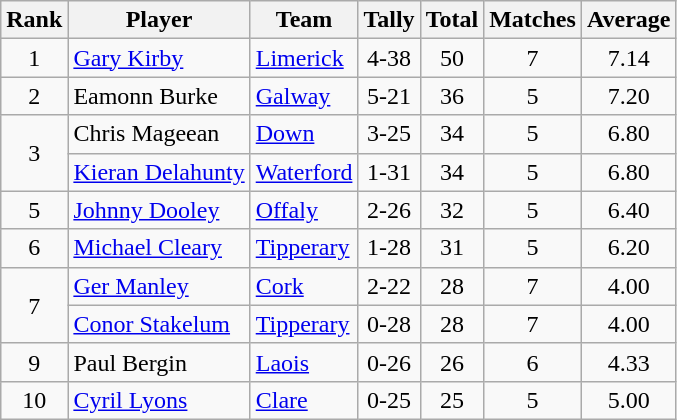<table class="wikitable">
<tr>
<th>Rank</th>
<th>Player</th>
<th>Team</th>
<th>Tally</th>
<th>Total</th>
<th>Matches</th>
<th>Average</th>
</tr>
<tr>
<td rowspan=1 align=center>1</td>
<td><a href='#'>Gary Kirby</a></td>
<td><a href='#'>Limerick</a></td>
<td align=center>4-38</td>
<td align=center>50</td>
<td align=center>7</td>
<td align=center>7.14</td>
</tr>
<tr>
<td rowspan=1 align=center>2</td>
<td>Eamonn Burke</td>
<td><a href='#'>Galway</a></td>
<td align=center>5-21</td>
<td align=center>36</td>
<td align=center>5</td>
<td align=center>7.20</td>
</tr>
<tr>
<td rowspan=2 align=center>3</td>
<td>Chris Mageean</td>
<td><a href='#'>Down</a></td>
<td align=center>3-25</td>
<td align=center>34</td>
<td align=center>5</td>
<td align=center>6.80</td>
</tr>
<tr>
<td><a href='#'>Kieran Delahunty</a></td>
<td><a href='#'>Waterford</a></td>
<td align=center>1-31</td>
<td align=center>34</td>
<td align=center>5</td>
<td align=center>6.80</td>
</tr>
<tr>
<td rowspan=1 align=center>5</td>
<td><a href='#'>Johnny Dooley</a></td>
<td><a href='#'>Offaly</a></td>
<td align=center>2-26</td>
<td align=center>32</td>
<td align=center>5</td>
<td align=center>6.40</td>
</tr>
<tr>
<td rowspan=1 align=center>6</td>
<td><a href='#'>Michael Cleary</a></td>
<td><a href='#'>Tipperary</a></td>
<td align=center>1-28</td>
<td align=center>31</td>
<td align=center>5</td>
<td align=center>6.20</td>
</tr>
<tr>
<td rowspan=2 align=center>7</td>
<td><a href='#'>Ger Manley</a></td>
<td><a href='#'>Cork</a></td>
<td align=center>2-22</td>
<td align=center>28</td>
<td align=center>7</td>
<td align=center>4.00</td>
</tr>
<tr>
<td><a href='#'>Conor Stakelum</a></td>
<td><a href='#'>Tipperary</a></td>
<td align=center>0-28</td>
<td align=center>28</td>
<td align=center>7</td>
<td align=center>4.00</td>
</tr>
<tr>
<td rowspan=1 align=center>9</td>
<td>Paul Bergin</td>
<td><a href='#'>Laois</a></td>
<td align=center>0-26</td>
<td align=center>26</td>
<td align=center>6</td>
<td align=center>4.33</td>
</tr>
<tr>
<td rowspan=1 align=center>10</td>
<td><a href='#'>Cyril Lyons</a></td>
<td><a href='#'>Clare</a></td>
<td align=center>0-25</td>
<td align=center>25</td>
<td align=center>5</td>
<td align=center>5.00</td>
</tr>
</table>
